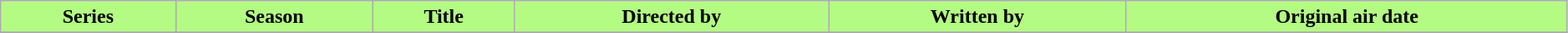<table class="wikitable plainrowheaders" style="width:99%;">
<tr style="color:black">
<th style="background: #B4FB84;">Series<br></th>
<th style="background: #B4FB84;">Season<br></th>
<th style="background: #B4FB84;">Title</th>
<th style="background: #B4FB84;">Directed by</th>
<th style="background: #B4FB84;">Written by</th>
<th style="background: #B4FB84;">Original air date</th>
</tr>
<tr>
</tr>
</table>
